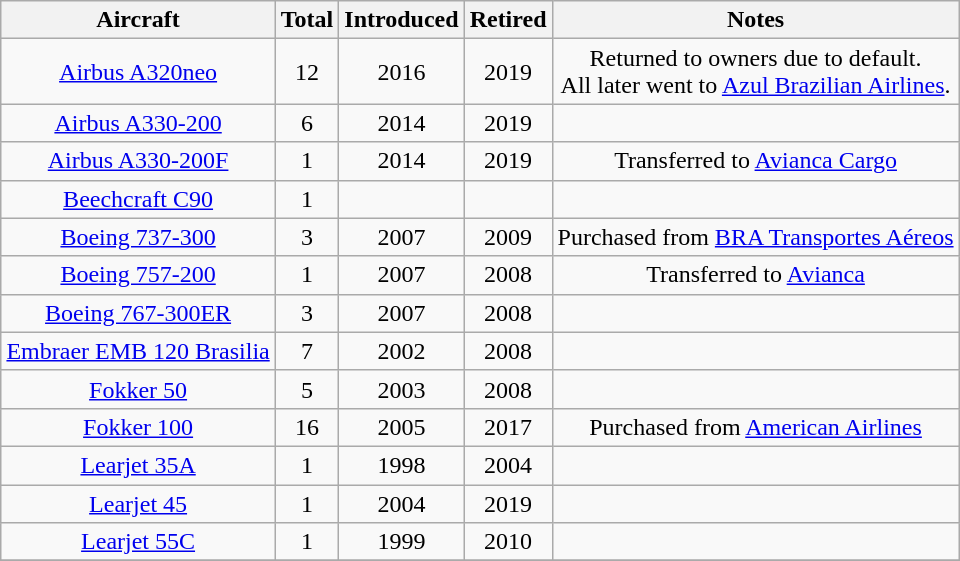<table class="wikitable" style="margin:0.5em auto; text-align:center">
<tr>
<th>Aircraft</th>
<th>Total</th>
<th>Introduced</th>
<th>Retired</th>
<th>Notes</th>
</tr>
<tr>
<td><a href='#'>Airbus A320neo</a></td>
<td>12</td>
<td>2016</td>
<td>2019</td>
<td>Returned to owners due to default. <br> All later went to <a href='#'>Azul Brazilian Airlines</a>.</td>
</tr>
<tr>
<td><a href='#'>Airbus A330-200</a></td>
<td>6</td>
<td>2014</td>
<td>2019</td>
<td></td>
</tr>
<tr>
<td><a href='#'>Airbus A330-200F</a></td>
<td>1</td>
<td>2014</td>
<td>2019</td>
<td>Transferred to <a href='#'>Avianca Cargo</a></td>
</tr>
<tr>
<td><a href='#'>Beechcraft C90</a></td>
<td>1</td>
<td></td>
<td></td>
<td></td>
</tr>
<tr>
<td><a href='#'>Boeing 737-300</a></td>
<td>3</td>
<td>2007</td>
<td>2009</td>
<td>Purchased from <a href='#'>BRA Transportes Aéreos</a></td>
</tr>
<tr>
<td><a href='#'>Boeing 757-200</a></td>
<td>1</td>
<td>2007</td>
<td>2008</td>
<td>Transferred to <a href='#'>Avianca</a></td>
</tr>
<tr>
<td><a href='#'>Boeing 767-300ER</a></td>
<td>3</td>
<td>2007</td>
<td>2008</td>
<td></td>
</tr>
<tr>
<td><a href='#'>Embraer EMB 120 Brasilia</a></td>
<td>7</td>
<td>2002</td>
<td>2008</td>
<td></td>
</tr>
<tr>
<td><a href='#'>Fokker 50</a></td>
<td>5</td>
<td>2003</td>
<td>2008</td>
<td></td>
</tr>
<tr>
<td><a href='#'>Fokker 100</a></td>
<td>16</td>
<td>2005</td>
<td>2017</td>
<td>Purchased from <a href='#'>American Airlines</a></td>
</tr>
<tr>
<td><a href='#'>Learjet 35A</a></td>
<td>1</td>
<td>1998</td>
<td>2004</td>
<td></td>
</tr>
<tr>
<td><a href='#'>Learjet 45</a></td>
<td>1</td>
<td>2004</td>
<td>2019</td>
<td></td>
</tr>
<tr>
<td><a href='#'>Learjet 55C</a></td>
<td>1</td>
<td>1999</td>
<td>2010</td>
<td></td>
</tr>
<tr>
</tr>
</table>
